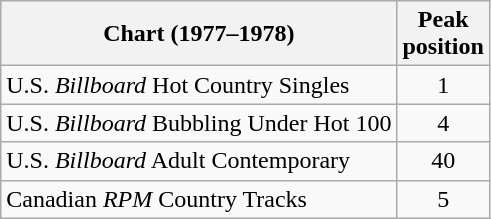<table class="wikitable sortable">
<tr>
<th align="left">Chart (1977–1978)</th>
<th align="center">Peak<br>position</th>
</tr>
<tr>
<td align="left">U.S. <em>Billboard</em> Hot Country Singles</td>
<td align="center">1</td>
</tr>
<tr>
<td align="left">U.S. <em>Billboard</em> Bubbling Under Hot 100</td>
<td align="center">4</td>
</tr>
<tr>
<td align="left">U.S. <em>Billboard</em> Adult Contemporary</td>
<td align="center">40</td>
</tr>
<tr>
<td align="left">Canadian <em>RPM</em> Country Tracks</td>
<td align="center">5</td>
</tr>
</table>
